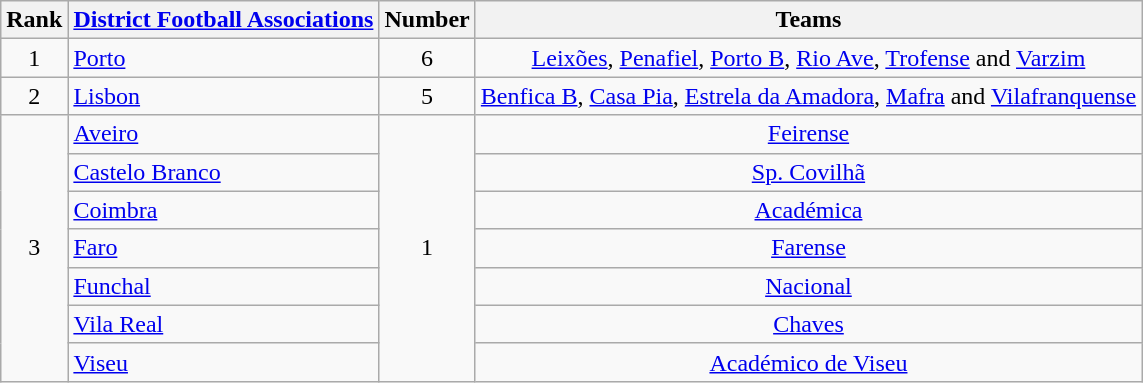<table class="wikitable">
<tr>
<th>Rank</th>
<th><a href='#'>District Football Associations</a></th>
<th>Number</th>
<th>Teams</th>
</tr>
<tr>
<td rowspan=1 align=center>1</td>
<td> <a href='#'>Porto</a></td>
<td rowspan=1 align=center>6</td>
<td align=center><a href='#'>Leixões</a>, <a href='#'>Penafiel</a>, <a href='#'>Porto B</a>, <a href='#'>Rio Ave</a>, <a href='#'>Trofense</a> and <a href='#'>Varzim</a></td>
</tr>
<tr>
<td rowspan=1 align=center>2</td>
<td> <a href='#'>Lisbon</a></td>
<td rowspan=1 align=center>5</td>
<td align=center><a href='#'>Benfica B</a>, <a href='#'>Casa Pia</a>, <a href='#'>Estrela da Amadora</a>, <a href='#'>Mafra</a> and <a href='#'>Vilafranquense</a></td>
</tr>
<tr>
<td rowspan=8 align=center>3</td>
<td> <a href='#'>Aveiro</a></td>
<td rowspan=8 align=center>1</td>
<td align=center><a href='#'>Feirense</a></td>
</tr>
<tr>
<td> <a href='#'>Castelo Branco</a></td>
<td align=center><a href='#'>Sp. Covilhã</a></td>
</tr>
<tr>
<td> <a href='#'>Coimbra</a></td>
<td align=center><a href='#'>Académica</a></td>
</tr>
<tr>
<td> <a href='#'>Faro</a></td>
<td align=center><a href='#'>Farense</a></td>
</tr>
<tr>
<td> <a href='#'>Funchal</a></td>
<td align=center><a href='#'>Nacional</a></td>
</tr>
<tr>
<td> <a href='#'>Vila Real</a></td>
<td align=center><a href='#'>Chaves</a></td>
</tr>
<tr>
<td> <a href='#'>Viseu</a></td>
<td align=center><a href='#'>Académico de Viseu</a></td>
</tr>
</table>
